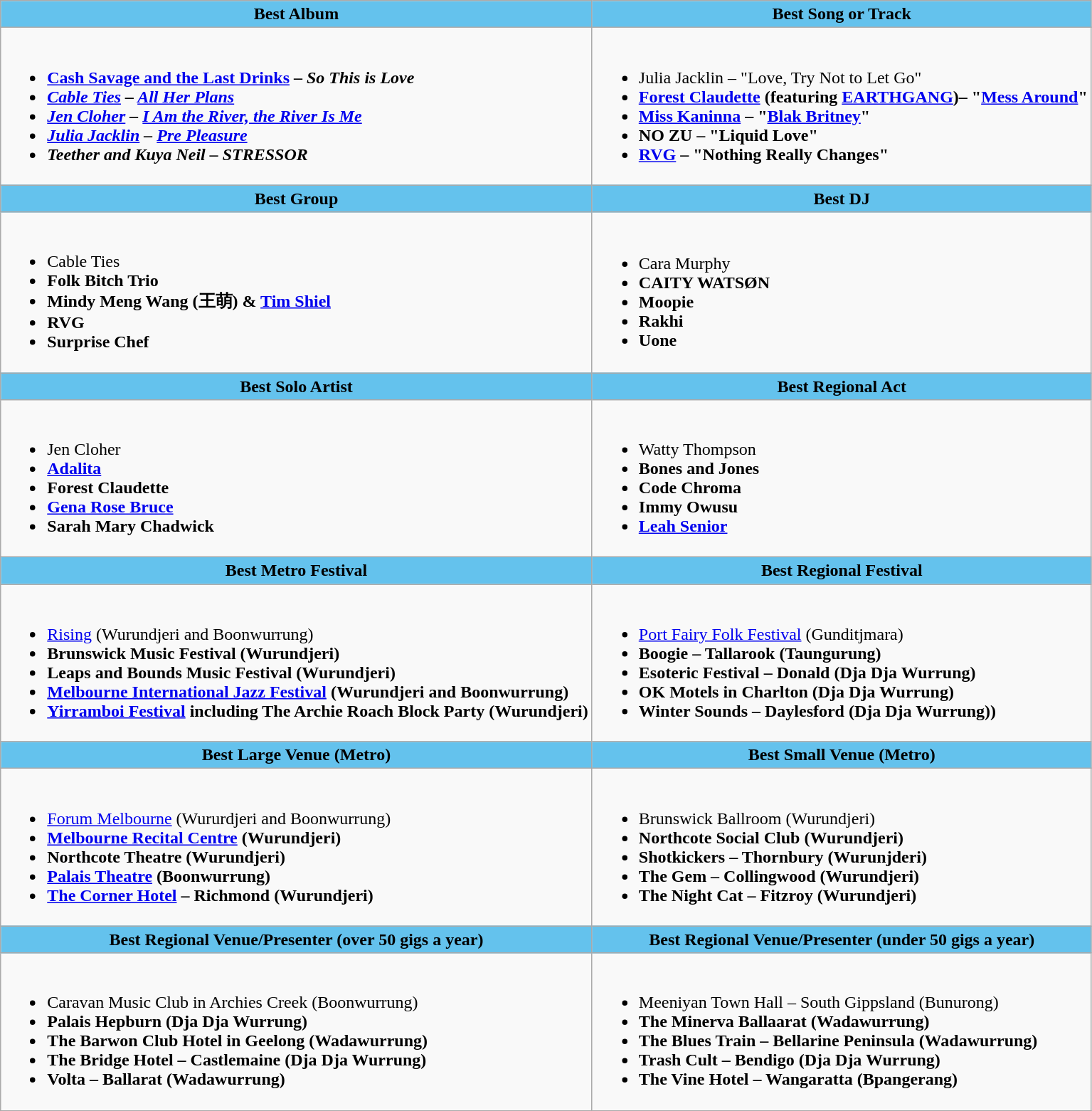<table class=wikitable style="width="100%">
<tr>
<th style="background:#64C2ED; width=;"50%">Best Album</th>
<th style="background:#64C2ED; width=;"50%">Best Song or Track</th>
</tr>
<tr>
<td><br><ul><li><strong><a href='#'>Cash Savage and the Last Drinks</a> – <em>So This is Love<strong><em></li><li><a href='#'>Cable Ties</a> – </em><a href='#'>All Her Plans</a><em></li><li><a href='#'>Jen Cloher</a> – </em><a href='#'>I Am the River, the River Is Me</a><em></li><li><a href='#'>Julia Jacklin</a> – </em><a href='#'>Pre Pleasure</a><em></li><li>Teether and Kuya Neil – </em>STRESSOR<em></li></ul></td>
<td><br><ul><li></strong>Julia Jacklin – "Love, Try Not to Let Go"<strong></li><li><a href='#'>Forest Claudette</a> (featuring <a href='#'>EARTHGANG</a>)– "<a href='#'>Mess Around</a>"</li><li><a href='#'>Miss Kaninna</a> – "<a href='#'>Blak Britney</a>"</li><li>NO ZU – "Liquid Love"</li><li><a href='#'>RVG</a> – "Nothing Really Changes"</li></ul></td>
</tr>
<tr>
<th style="background:#64C2ED; width=;"50%">Best Group</th>
<th style="background:#64C2ED; width=;"50%">Best DJ</th>
</tr>
<tr>
<td><br><ul><li></strong>Cable Ties<strong></li><li>Folk Bitch Trio</li><li>Mindy Meng Wang (王萌) & <a href='#'>Tim Shiel</a></li><li>RVG</li><li>Surprise Chef</li></ul></td>
<td><br><ul><li></strong>Cara Murphy<strong></li><li>CAITY WATSØN</li><li>Moopie</li><li>Rakhi</li><li>Uone</li></ul></td>
</tr>
<tr>
<th style="background:#64C2ED; width=;"50%">Best Solo Artist</th>
<th style="background:#64C2ED; width=;"50%">Best Regional Act</th>
</tr>
<tr>
<td><br><ul><li></strong>Jen Cloher<strong></li><li><a href='#'>Adalita</a></li><li>Forest Claudette</li><li><a href='#'>Gena Rose Bruce</a></li><li>Sarah Mary Chadwick</li></ul></td>
<td><br><ul><li></strong>Watty Thompson<strong></li><li>Bones and Jones</li><li>Code Chroma</li><li>Immy Owusu</li><li><a href='#'>Leah Senior</a></li></ul></td>
</tr>
<tr>
<th style="background:#64C2ED; width=;"50%">Best Metro Festival</th>
<th style="background:#64C2ED; width=;"50%">Best Regional Festival</th>
</tr>
<tr>
<td><br><ul><li></strong><a href='#'>Rising</a> (Wurundjeri and Boonwurrung)<strong></li><li>Brunswick Music Festival (Wurundjeri)</li><li>Leaps and Bounds Music Festival (Wurundjeri)</li><li><a href='#'>Melbourne International Jazz Festival</a> (Wurundjeri and Boonwurrung)</li><li><a href='#'>Yirramboi Festival</a> including The Archie Roach Block Party (Wurundjeri)</li></ul></td>
<td><br><ul><li></strong><a href='#'>Port Fairy Folk Festival</a> (Gunditjmara)<strong></li><li>Boogie – Tallarook (Taungurung)</li><li>Esoteric Festival – Donald (Dja Dja Wurrung)</li><li>OK Motels in Charlton (Dja Dja Wurrung)</li><li>Winter Sounds – Daylesford (Dja Dja Wurrung))</li></ul></td>
</tr>
<tr>
<th style="background:#64C2ED; width=;"50%">Best Large Venue (Metro)</th>
<th style="background:#64C2ED; width=;"50%">Best Small Venue (Metro)</th>
</tr>
<tr>
<td><br><ul><li></strong><a href='#'>Forum Melbourne</a> (Wururdjeri and Boonwurrung)<strong></li><li><a href='#'>Melbourne Recital Centre</a> (Wurundjeri)</li><li>Northcote Theatre (Wurundjeri)</li><li><a href='#'>Palais Theatre</a> (Boonwurrung)</li><li><a href='#'>The Corner Hotel</a> – Richmond (Wurundjeri)</li></ul></td>
<td><br><ul><li></strong>Brunswick Ballroom (Wurundjeri)<strong></li><li>Northcote Social Club (Wurundjeri)</li><li>Shotkickers – Thornbury (Wurunjderi)</li><li>The Gem – Collingwood (Wurundjeri)</li><li>The Night Cat – Fitzroy (Wurundjeri)</li></ul></td>
</tr>
<tr>
<th style="background:#64C2ED; width=;"50%">Best Regional Venue/Presenter (over 50 gigs a year)</th>
<th style="background:#64C2ED; width=;"50%">Best Regional Venue/Presenter (under 50 gigs a year)</th>
</tr>
<tr>
<td><br><ul><li></strong>Caravan Music Club in Archies Creek (Boonwurrung)<strong></li><li>Palais Hepburn (Dja Dja Wurrung)</li><li>The Barwon Club Hotel in Geelong (Wadawurrung)</li><li>The Bridge Hotel – Castlemaine (Dja Dja Wurrung)</li><li>Volta – Ballarat (Wadawurrung)</li></ul></td>
<td><br><ul><li></strong>Meeniyan Town Hall – South Gippsland (Bunurong)<strong></li><li>The Minerva Ballaarat (Wadawurrung)</li><li>The Blues Train – Bellarine Peninsula (Wadawurrung)</li><li>Trash Cult – Bendigo (Dja Dja Wurrung)</li><li>The Vine Hotel – Wangaratta (Bpangerang)</li></ul></td>
</tr>
<tr>
</tr>
</table>
